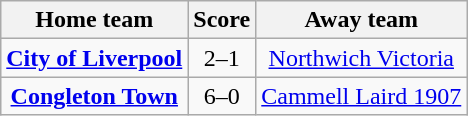<table class="wikitable" style="text-align: center">
<tr>
<th>Home team</th>
<th>Score</th>
<th>Away team</th>
</tr>
<tr>
<td><strong><a href='#'>City of Liverpool</a></strong></td>
<td>2–1</td>
<td><a href='#'>Northwich Victoria</a></td>
</tr>
<tr>
<td><strong><a href='#'>Congleton Town</a></strong></td>
<td>6–0</td>
<td><a href='#'>Cammell Laird 1907</a></td>
</tr>
</table>
